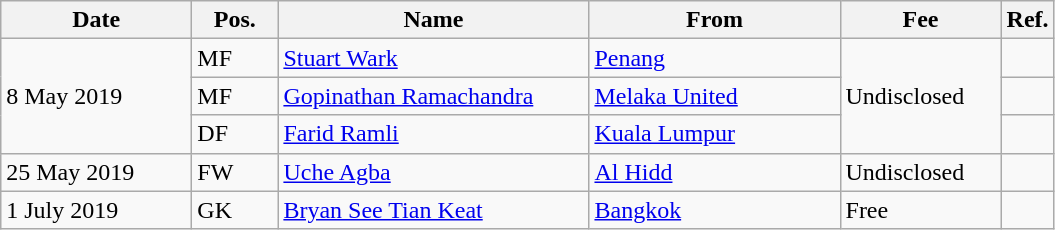<table class="wikitable">
<tr>
<th style="width:120px">Date</th>
<th style="width:50px">Pos.</th>
<th style="width:200px">Name</th>
<th style="width:160px">From</th>
<th style="width:100px">Fee</th>
<th style="width:20px">Ref.</th>
</tr>
<tr>
<td rowspan=3>8 May 2019</td>
<td>MF</td>
<td> <a href='#'>Stuart Wark</a></td>
<td> <a href='#'>Penang</a></td>
<td rowspan=3>Undisclosed</td>
<td></td>
</tr>
<tr>
<td>MF</td>
<td> <a href='#'>Gopinathan Ramachandra</a></td>
<td> <a href='#'>Melaka United</a></td>
<td></td>
</tr>
<tr>
<td>DF</td>
<td> <a href='#'>Farid Ramli</a></td>
<td> <a href='#'>Kuala Lumpur</a></td>
<td></td>
</tr>
<tr>
<td>25 May 2019</td>
<td>FW</td>
<td> <a href='#'>Uche Agba</a></td>
<td> <a href='#'>Al Hidd</a></td>
<td>Undisclosed</td>
<td></td>
</tr>
<tr>
<td>1 July 2019</td>
<td>GK</td>
<td> <a href='#'>Bryan See Tian Keat</a></td>
<td> <a href='#'>Bangkok</a></td>
<td>Free</td>
<td></td>
</tr>
</table>
